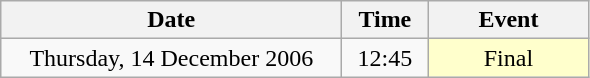<table class = "wikitable" style="text-align:center;">
<tr>
<th width=220>Date</th>
<th width=50>Time</th>
<th width=100>Event</th>
</tr>
<tr>
<td>Thursday, 14 December 2006</td>
<td>12:45</td>
<td bgcolor=ffffcc>Final</td>
</tr>
</table>
